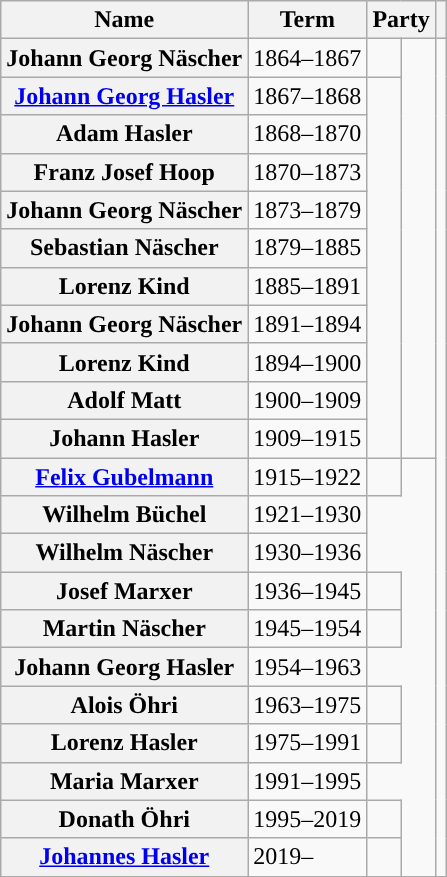<table class="wikitable">
<tr>
<th scope="col">Name</th>
<th scope="col">Term</th>
<th colspan="2" scope="colgroup">Party</th>
<th scope="col"></th>
</tr>
<tr>
<th scope="row">Johann Georg Näscher</th>
<td>1864–1867</td>
<td style="background:"></td>
<td rowspan="11"></td>
<td rowspan="22"></td>
</tr>
<tr>
<th><a href='#'>Johann Georg Hasler</a></th>
<td>1867–1868</td>
</tr>
<tr>
<th>Adam Hasler</th>
<td>1868–1870</td>
</tr>
<tr>
<th>Franz Josef Hoop</th>
<td>1870–1873</td>
</tr>
<tr>
<th>Johann Georg Näscher</th>
<td>1873–1879</td>
</tr>
<tr>
<th>Sebastian Näscher</th>
<td>1879–1885</td>
</tr>
<tr>
<th>Lorenz Kind</th>
<td>1885–1891</td>
</tr>
<tr>
<th>Johann Georg Näscher</th>
<td>1891–1894</td>
</tr>
<tr>
<th>Lorenz Kind</th>
<td>1894–1900</td>
</tr>
<tr>
<th>Adolf Matt</th>
<td>1900–1909</td>
</tr>
<tr>
<th>Johann Hasler</th>
<td>1909–1915</td>
</tr>
<tr>
<th><a href='#'>Felix Gubelmann</a></th>
<td>1915–1922</td>
<td></td>
</tr>
<tr>
<th>Wilhelm Büchel</th>
<td>1921–1930</td>
</tr>
<tr>
<th>Wilhelm Näscher</th>
<td>1930–1936</td>
</tr>
<tr>
<th>Josef Marxer</th>
<td>1936–1945</td>
<td></td>
</tr>
<tr>
<th>Martin Näscher</th>
<td>1945–1954</td>
<td></td>
</tr>
<tr>
<th>Johann Georg Hasler</th>
<td>1954–1963</td>
</tr>
<tr>
<th>Alois Öhri</th>
<td>1963–1975</td>
<td></td>
</tr>
<tr>
<th>Lorenz Hasler</th>
<td>1975–1991</td>
<td></td>
</tr>
<tr>
<th>Maria Marxer</th>
<td>1991–1995</td>
</tr>
<tr>
<th>Donath Öhri</th>
<td>1995–2019</td>
<td></td>
</tr>
<tr>
<th><a href='#'>Johannes Hasler</a></th>
<td>2019–</td>
<td></td>
</tr>
<tr>
</tr>
</table>
